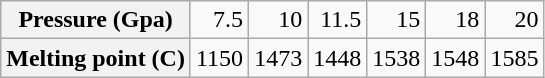<table class="wikitable" style="text-align:right">
<tr>
<th>Pressure (Gpa)</th>
<td>7.5</td>
<td>10</td>
<td>11.5</td>
<td>15</td>
<td>18</td>
<td>20</td>
</tr>
<tr>
<th>Melting point (C)</th>
<td>1150</td>
<td>1473</td>
<td>1448</td>
<td>1538</td>
<td>1548</td>
<td>1585</td>
</tr>
</table>
